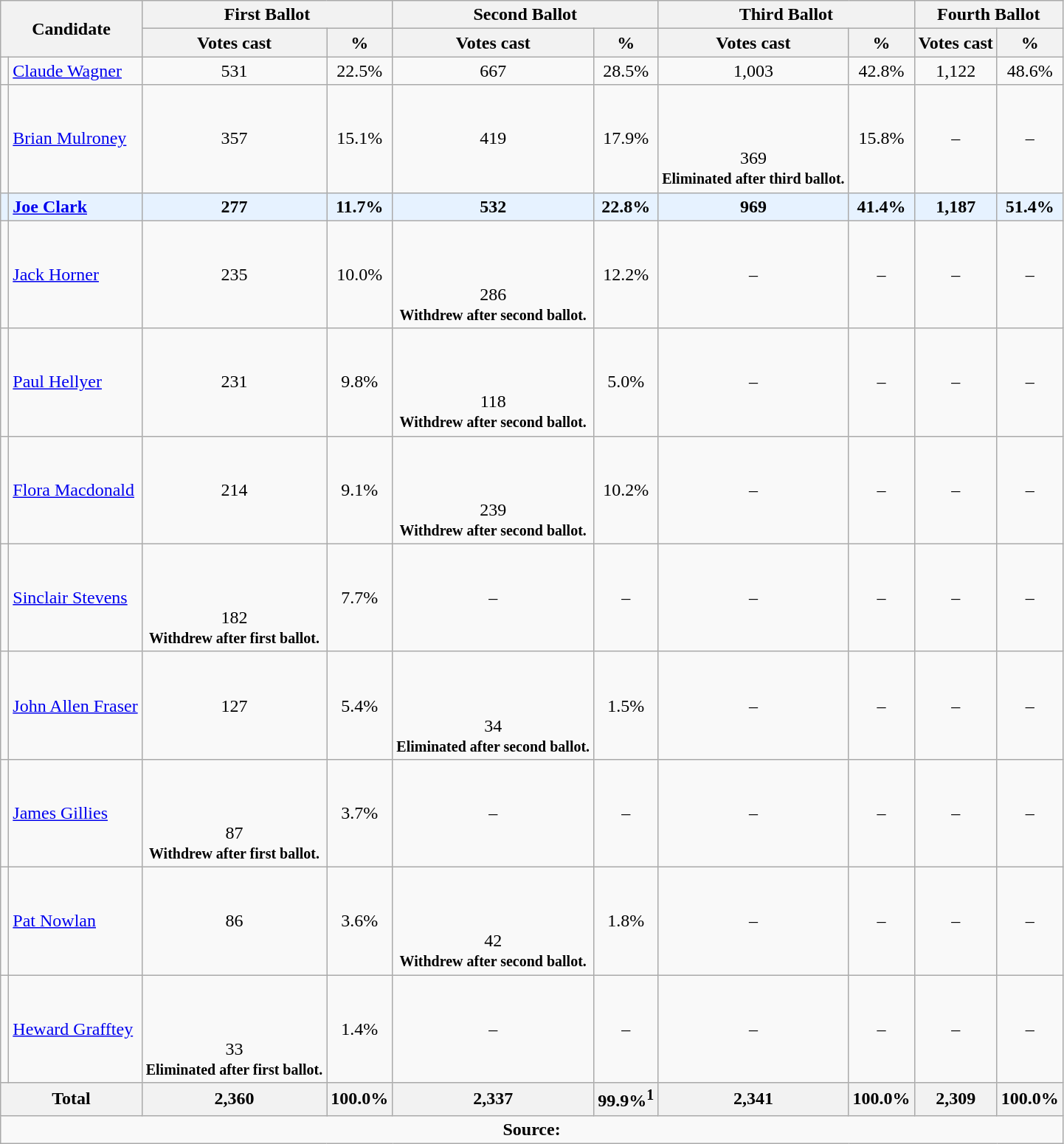<table class="wikitable">
<tr>
<th rowspan="2" colspan="2">Candidate</th>
<th colspan = "2">First Ballot</th>
<th colspan = "2">Second Ballot</th>
<th colspan = "2">Third Ballot</th>
<th colspan = "2">Fourth Ballot</th>
</tr>
<tr>
<th>Votes cast</th>
<th>%</th>
<th>Votes cast</th>
<th>%</th>
<th>Votes cast</th>
<th>%</th>
<th>Votes cast</th>
<th>%</th>
</tr>
<tr>
<td></td>
<td><a href='#'>Claude Wagner</a></td>
<td align = "center">531</td>
<td align = "center">22.5%</td>
<td align = "center">667</td>
<td align = "center">28.5%</td>
<td align = "center">1,003</td>
<td align = "center">42.8%</td>
<td align = "center">1,122</td>
<td align = "center">48.6%</td>
</tr>
<tr>
<td></td>
<td><a href='#'>Brian Mulroney</a></td>
<td align = "center">357</td>
<td align = "center">15.1%</td>
<td align = "center">419</td>
<td align = "center">17.9%</td>
<td align = "center"><br><br><br>369<br><strong><small>Eliminated after third ballot.</small></strong></td>
<td align = "center">15.8%</td>
<td align = "center">–</td>
<td align = "center">–</td>
</tr>
<tr style="background:#E6F2FF">
<td></td>
<td><strong><a href='#'>Joe Clark</a></strong></td>
<td align = "center"><strong>277</strong></td>
<td align = "center"><strong>11.7%</strong></td>
<td align = "center"><strong>532</strong></td>
<td align = "center"><strong>22.8%</strong></td>
<td align = "center"><strong>969</strong></td>
<td align = "center"><strong>41.4%</strong></td>
<td align = "center"><strong>1,187</strong></td>
<td align = "center"><strong>51.4%</strong></td>
</tr>
<tr>
<td></td>
<td><a href='#'>Jack Horner</a></td>
<td align = "center">235</td>
<td align = "center">10.0%</td>
<td align = "center"><br><br><br>286<br><strong><small>Withdrew after second ballot.</small></strong></td>
<td align = "center">12.2%</td>
<td align = "center">–</td>
<td align = "center">–</td>
<td align = "center">–</td>
<td align = "center">–</td>
</tr>
<tr>
<td></td>
<td><a href='#'>Paul Hellyer</a></td>
<td align = "center">231</td>
<td align = "center">9.8%</td>
<td align = "center"><br><br><br>118 <br><strong><small>Withdrew after second ballot.</small></strong></td>
<td align = "center">5.0%</td>
<td align = "center">–</td>
<td align = "center">–</td>
<td align = "center">–</td>
<td align = "center">–</td>
</tr>
<tr>
<td></td>
<td><a href='#'>Flora Macdonald</a></td>
<td align = "center">214</td>
<td align = "center">9.1%</td>
<td align = "center"><br><br><br>239<br><strong><small>Withdrew after second ballot.</small></strong></td>
<td align = "center">10.2%</td>
<td align = "center">–</td>
<td align = "center">–</td>
<td align = "center">–</td>
<td align = "center">–</td>
</tr>
<tr>
<td></td>
<td><a href='#'>Sinclair Stevens</a></td>
<td align = "center"><br><br><br>182<br><strong><small>Withdrew after first ballot.</small></strong></td>
<td align = "center">7.7%</td>
<td align = "center">–</td>
<td align = "center">–</td>
<td align = "center">–</td>
<td align = "center">–</td>
<td align = "center">–</td>
<td align = "center">–</td>
</tr>
<tr>
<td></td>
<td><a href='#'>John Allen Fraser</a></td>
<td align = "center">127</td>
<td align = "center">5.4%</td>
<td align = "center"><br><br><br>34<br><strong><small>Eliminated after second ballot.</small></strong></td>
<td align = "center">1.5%</td>
<td align = "center">–</td>
<td align = "center">–</td>
<td align = "center">–</td>
<td align = "center">–</td>
</tr>
<tr>
<td></td>
<td><a href='#'>James Gillies</a></td>
<td align = "center"><br><br><br>87<br><strong><small>Withdrew after first ballot.</small></strong></td>
<td align = "center">3.7%</td>
<td align = "center">–</td>
<td align = "center">–</td>
<td align = "center">–</td>
<td align = "center">–</td>
<td align = "center">–</td>
<td align = "center">–</td>
</tr>
<tr>
<td></td>
<td><a href='#'>Pat Nowlan</a></td>
<td align = "center">86</td>
<td align = "center">3.6%</td>
<td align = "center"><br><br><br>42<br><strong><small>Withdrew after second ballot.</small></strong></td>
<td align = "center">1.8%</td>
<td align = "center">–</td>
<td align = "center">–</td>
<td align = "center">–</td>
<td align = "center">–</td>
</tr>
<tr>
<td></td>
<td><a href='#'>Heward Grafftey</a></td>
<td align = "center"><br><br><br>33<br> <strong><small>Eliminated after first ballot.</small></strong></td>
<td align = "center">1.4%</td>
<td align = "center">–</td>
<td align = "center">–</td>
<td align = "center">–</td>
<td align = "center">–</td>
<td align = "center">–</td>
<td align = "center">–</td>
</tr>
<tr>
<th colspan = "2">Total</th>
<th>2,360</th>
<th>100.0%</th>
<th>2,337</th>
<th>99.9%<sup>1</sup></th>
<th>2,341</th>
<th>100.0%</th>
<th>2,309</th>
<th>100.0%</th>
</tr>
<tr>
<td colspan=10 align = "center"><strong>Source:</strong>  </td>
</tr>
</table>
